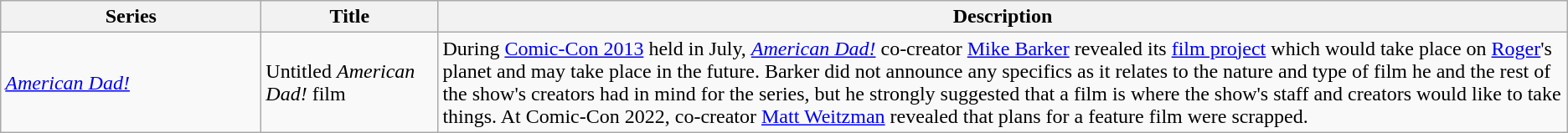<table class="wikitable">
<tr>
<th style="width:150pt;">Series</th>
<th style="width:100pt;">Title</th>
<th>Description</th>
</tr>
<tr>
<td><em><a href='#'>American Dad!</a></em></td>
<td>Untitled <em>American Dad!</em> film</td>
<td>During <a href='#'>Comic-Con 2013</a> held in July, <em><a href='#'>American Dad!</a></em> co-creator <a href='#'>Mike Barker</a> revealed its <a href='#'>film project</a> which would take place on <a href='#'>Roger</a>'s planet and may take place in the future. Barker did not announce any specifics as it relates to the nature and type of film he and the rest of the show's creators had in mind for the series, but he strongly suggested that a film is where the show's staff and creators would like to take things. At Comic-Con 2022, co-creator <a href='#'>Matt Weitzman</a> revealed that plans for a feature film were scrapped.</td>
</tr>
</table>
